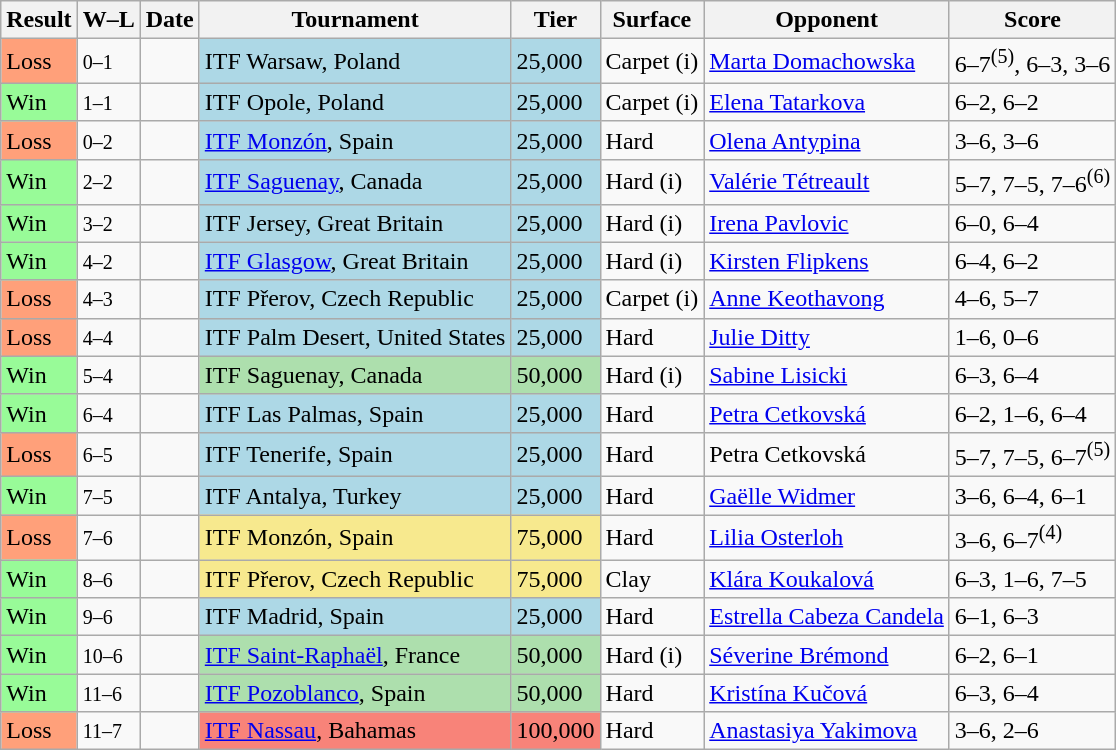<table class="sortable wikitable nowrap">
<tr>
<th>Result</th>
<th class="unsortable">W–L</th>
<th>Date</th>
<th>Tournament</th>
<th>Tier</th>
<th>Surface</th>
<th>Opponent</th>
<th class="unsortable">Score</th>
</tr>
<tr>
<td bgcolor=FFA07A>Loss</td>
<td><small>0–1</small></td>
<td></td>
<td style="background:lightblue;">ITF Warsaw, Poland</td>
<td style="background:lightblue;">25,000</td>
<td>Carpet (i)</td>
<td> <a href='#'>Marta Domachowska</a></td>
<td>6–7<sup>(5)</sup>, 6–3, 3–6</td>
</tr>
<tr>
<td bgcolor=98FB98>Win</td>
<td><small>1–1</small></td>
<td></td>
<td style="background:lightblue;">ITF Opole, Poland</td>
<td style="background:lightblue;">25,000</td>
<td>Carpet (i)</td>
<td> <a href='#'>Elena Tatarkova</a></td>
<td>6–2, 6–2</td>
</tr>
<tr>
<td bgcolor=FFA07A>Loss</td>
<td><small>0–2</small></td>
<td></td>
<td style="background:lightblue;"><a href='#'>ITF Monzón</a>, Spain</td>
<td style="background:lightblue;">25,000</td>
<td>Hard</td>
<td> <a href='#'>Olena Antypina</a></td>
<td>3–6, 3–6</td>
</tr>
<tr>
<td bgcolor=98FB98>Win</td>
<td><small>2–2</small></td>
<td></td>
<td style="background:lightblue;"><a href='#'>ITF Saguenay</a>, Canada</td>
<td style="background:lightblue;">25,000</td>
<td>Hard (i)</td>
<td> <a href='#'>Valérie Tétreault</a></td>
<td>5–7, 7–5, 7–6<sup>(6)</sup></td>
</tr>
<tr>
<td bgcolor=98FB98>Win</td>
<td><small>3–2</small></td>
<td></td>
<td style="background:lightblue;">ITF Jersey, Great Britain</td>
<td style="background:lightblue;">25,000</td>
<td>Hard (i)</td>
<td> <a href='#'>Irena Pavlovic</a></td>
<td>6–0, 6–4</td>
</tr>
<tr>
<td bgcolor=98FB98>Win</td>
<td><small>4–2</small></td>
<td></td>
<td style="background:lightblue;"><a href='#'>ITF Glasgow</a>, Great Britain</td>
<td style="background:lightblue;">25,000</td>
<td>Hard (i)</td>
<td> <a href='#'>Kirsten Flipkens</a></td>
<td>6–4, 6–2</td>
</tr>
<tr>
<td bgcolor=FFA07A>Loss</td>
<td><small>4–3</small></td>
<td></td>
<td style="background:lightblue;">ITF Přerov, Czech Republic</td>
<td style="background:lightblue;">25,000</td>
<td>Carpet (i)</td>
<td> <a href='#'>Anne Keothavong</a></td>
<td>4–6, 5–7</td>
</tr>
<tr>
<td bgcolor=FFA07A>Loss</td>
<td><small>4–4</small></td>
<td></td>
<td style="background:lightblue;">ITF Palm Desert, United States</td>
<td style="background:lightblue;">25,000</td>
<td>Hard</td>
<td> <a href='#'>Julie Ditty</a></td>
<td>1–6, 0–6</td>
</tr>
<tr>
<td bgcolor=98FB98>Win</td>
<td><small>5–4</small></td>
<td></td>
<td style="background:#ADDFAD;">ITF Saguenay, Canada</td>
<td style="background:#ADDFAD;">50,000</td>
<td>Hard (i)</td>
<td> <a href='#'>Sabine Lisicki</a></td>
<td>6–3, 6–4</td>
</tr>
<tr>
<td bgcolor=98FB98>Win</td>
<td><small>6–4</small></td>
<td></td>
<td style="background:lightblue;">ITF Las Palmas, Spain</td>
<td style="background:lightblue;">25,000</td>
<td>Hard</td>
<td> <a href='#'>Petra Cetkovská</a></td>
<td>6–2, 1–6, 6–4</td>
</tr>
<tr>
<td bgcolor=FFA07A>Loss</td>
<td><small>6–5</small></td>
<td></td>
<td style="background:lightblue;">ITF Tenerife, Spain</td>
<td style="background:lightblue;">25,000</td>
<td>Hard</td>
<td> Petra Cetkovská</td>
<td>5–7, 7–5, 6–7<sup>(5)</sup></td>
</tr>
<tr>
<td bgcolor=98FB98>Win</td>
<td><small>7–5</small></td>
<td></td>
<td style="background:lightblue;">ITF Antalya, Turkey</td>
<td style="background:lightblue;">25,000</td>
<td>Hard</td>
<td> <a href='#'>Gaëlle Widmer</a></td>
<td>3–6, 6–4, 6–1</td>
</tr>
<tr>
<td bgcolor=FFA07A>Loss</td>
<td><small>7–6</small></td>
<td></td>
<td style="background:#F7E98E;">ITF Monzón, Spain</td>
<td style="background:#F7E98E;">75,000</td>
<td>Hard</td>
<td> <a href='#'>Lilia Osterloh</a></td>
<td>3–6, 6–7<sup>(4)</sup></td>
</tr>
<tr>
<td bgcolor=98FB98>Win</td>
<td><small>8–6</small></td>
<td></td>
<td style="background:#F7E98E;">ITF Přerov, Czech Republic</td>
<td style="background:#F7E98E;">75,000</td>
<td>Clay</td>
<td> <a href='#'>Klára Koukalová</a></td>
<td>6–3, 1–6, 7–5</td>
</tr>
<tr>
<td bgcolor=98FB98>Win</td>
<td><small>9–6</small></td>
<td></td>
<td style="background:lightblue;">ITF Madrid, Spain</td>
<td style="background:lightblue;">25,000</td>
<td>Hard</td>
<td> <a href='#'>Estrella Cabeza Candela</a></td>
<td>6–1, 6–3</td>
</tr>
<tr>
<td bgcolor=98FB98>Win</td>
<td><small>10–6</small></td>
<td></td>
<td style="background:#ADDFAD;"><a href='#'>ITF Saint-Raphaël</a>, France</td>
<td style="background:#ADDFAD;">50,000</td>
<td>Hard (i)</td>
<td> <a href='#'>Séverine Brémond</a></td>
<td>6–2, 6–1</td>
</tr>
<tr>
<td bgcolor=98FB98>Win</td>
<td><small>11–6</small></td>
<td></td>
<td style="background:#ADDFAD;"><a href='#'>ITF Pozoblanco</a>, Spain</td>
<td style="background:#ADDFAD;">50,000</td>
<td>Hard</td>
<td> <a href='#'>Kristína Kučová</a></td>
<td>6–3, 6–4</td>
</tr>
<tr>
<td bgcolor=FFA07A>Loss</td>
<td><small>11–7</small></td>
<td><a href='#'></a></td>
<td style="background:#F88379;"><a href='#'>ITF Nassau</a>, Bahamas</td>
<td style="background:#F88379;">100,000</td>
<td>Hard</td>
<td> <a href='#'>Anastasiya Yakimova</a></td>
<td>3–6, 2–6</td>
</tr>
</table>
